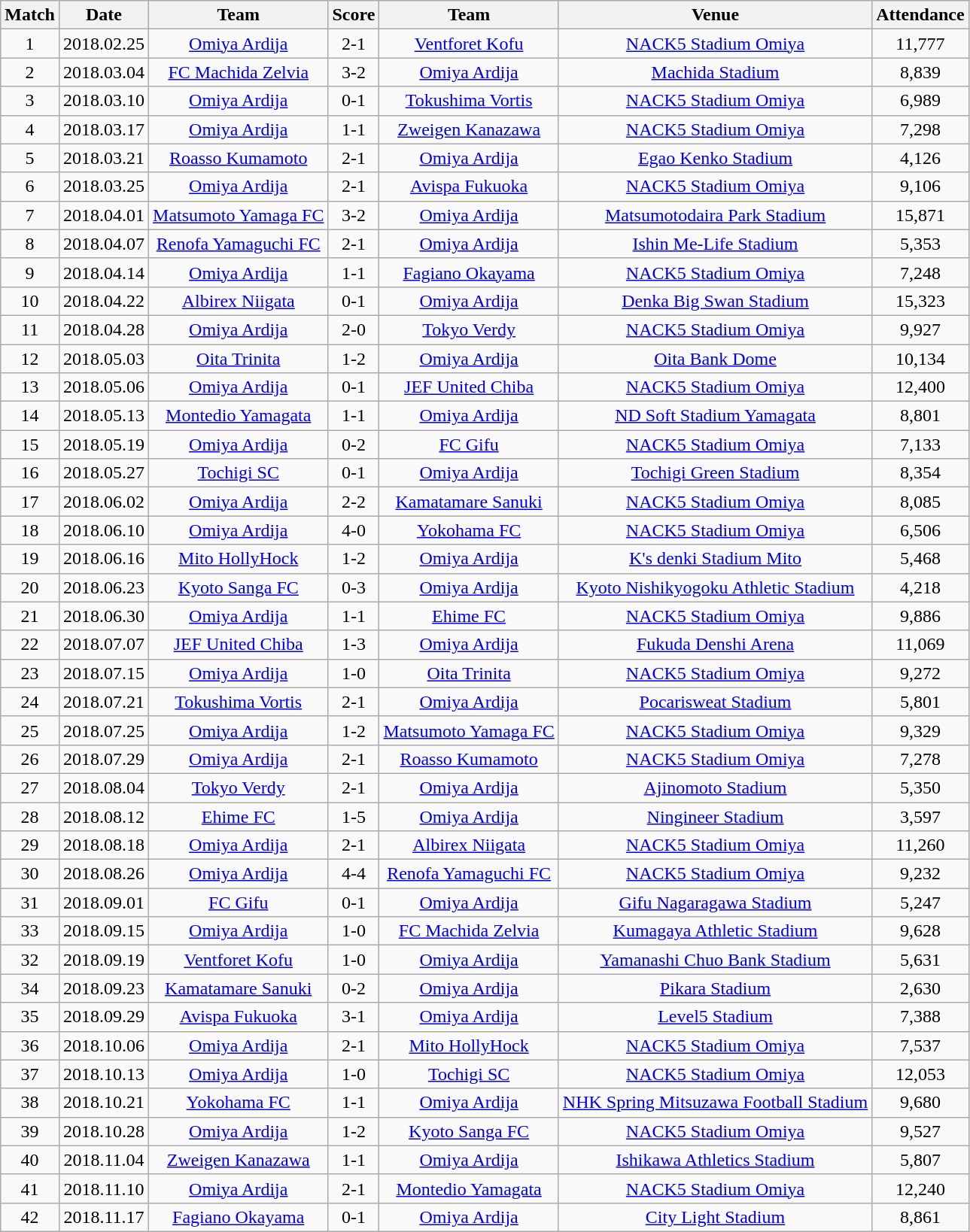<table class="wikitable" style="text-align:center;">
<tr>
<th>Match</th>
<th>Date</th>
<th>Team</th>
<th>Score</th>
<th>Team</th>
<th>Venue</th>
<th>Attendance</th>
</tr>
<tr>
<td>1</td>
<td>2018.02.25</td>
<td><a href='#'>Omiya Ardija</a></td>
<td>2-1</td>
<td><a href='#'>Ventforet Kofu</a></td>
<td><a href='#'>NACK5 Stadium Omiya</a></td>
<td>11,777</td>
</tr>
<tr>
<td>2</td>
<td>2018.03.04</td>
<td><a href='#'>FC Machida Zelvia</a></td>
<td>3-2</td>
<td><a href='#'>Omiya Ardija</a></td>
<td><a href='#'>Machida Stadium</a></td>
<td>8,839</td>
</tr>
<tr>
<td>3</td>
<td>2018.03.10</td>
<td><a href='#'>Omiya Ardija</a></td>
<td>0-1</td>
<td><a href='#'>Tokushima Vortis</a></td>
<td><a href='#'>NACK5 Stadium Omiya</a></td>
<td>6,989</td>
</tr>
<tr>
<td>4</td>
<td>2018.03.17</td>
<td><a href='#'>Omiya Ardija</a></td>
<td>1-1</td>
<td><a href='#'>Zweigen Kanazawa</a></td>
<td><a href='#'>NACK5 Stadium Omiya</a></td>
<td>7,298</td>
</tr>
<tr>
<td>5</td>
<td>2018.03.21</td>
<td><a href='#'>Roasso Kumamoto</a></td>
<td>2-1</td>
<td><a href='#'>Omiya Ardija</a></td>
<td><a href='#'>Egao Kenko Stadium</a></td>
<td>4,126</td>
</tr>
<tr>
<td>6</td>
<td>2018.03.25</td>
<td><a href='#'>Omiya Ardija</a></td>
<td>2-1</td>
<td><a href='#'>Avispa Fukuoka</a></td>
<td><a href='#'>NACK5 Stadium Omiya</a></td>
<td>9,106</td>
</tr>
<tr>
<td>7</td>
<td>2018.04.01</td>
<td><a href='#'>Matsumoto Yamaga FC</a></td>
<td>3-2</td>
<td><a href='#'>Omiya Ardija</a></td>
<td><a href='#'>Matsumotodaira Park Stadium</a></td>
<td>15,871</td>
</tr>
<tr>
<td>8</td>
<td>2018.04.07</td>
<td><a href='#'>Renofa Yamaguchi FC</a></td>
<td>2-1</td>
<td><a href='#'>Omiya Ardija</a></td>
<td><a href='#'>Ishin Me-Life Stadium</a></td>
<td>5,353</td>
</tr>
<tr>
<td>9</td>
<td>2018.04.14</td>
<td><a href='#'>Omiya Ardija</a></td>
<td>1-1</td>
<td><a href='#'>Fagiano Okayama</a></td>
<td><a href='#'>NACK5 Stadium Omiya</a></td>
<td>7,248</td>
</tr>
<tr>
<td>10</td>
<td>2018.04.22</td>
<td><a href='#'>Albirex Niigata</a></td>
<td>0-1</td>
<td><a href='#'>Omiya Ardija</a></td>
<td><a href='#'>Denka Big Swan Stadium</a></td>
<td>15,323</td>
</tr>
<tr>
<td>11</td>
<td>2018.04.28</td>
<td><a href='#'>Omiya Ardija</a></td>
<td>2-0</td>
<td><a href='#'>Tokyo Verdy</a></td>
<td><a href='#'>NACK5 Stadium Omiya</a></td>
<td>9,927</td>
</tr>
<tr>
<td>12</td>
<td>2018.05.03</td>
<td><a href='#'>Oita Trinita</a></td>
<td>1-2</td>
<td><a href='#'>Omiya Ardija</a></td>
<td><a href='#'>Oita Bank Dome</a></td>
<td>10,134</td>
</tr>
<tr>
<td>13</td>
<td>2018.05.06</td>
<td><a href='#'>Omiya Ardija</a></td>
<td>0-1</td>
<td><a href='#'>JEF United Chiba</a></td>
<td><a href='#'>NACK5 Stadium Omiya</a></td>
<td>12,400</td>
</tr>
<tr>
<td>14</td>
<td>2018.05.13</td>
<td><a href='#'>Montedio Yamagata</a></td>
<td>1-1</td>
<td><a href='#'>Omiya Ardija</a></td>
<td><a href='#'>ND Soft Stadium Yamagata</a></td>
<td>8,801</td>
</tr>
<tr>
<td>15</td>
<td>2018.05.19</td>
<td><a href='#'>Omiya Ardija</a></td>
<td>0-2</td>
<td><a href='#'>FC Gifu</a></td>
<td><a href='#'>NACK5 Stadium Omiya</a></td>
<td>7,133</td>
</tr>
<tr>
<td>16</td>
<td>2018.05.27</td>
<td><a href='#'>Tochigi SC</a></td>
<td>0-1</td>
<td><a href='#'>Omiya Ardija</a></td>
<td><a href='#'>Tochigi Green Stadium</a></td>
<td>8,354</td>
</tr>
<tr>
<td>17</td>
<td>2018.06.02</td>
<td><a href='#'>Omiya Ardija</a></td>
<td>2-2</td>
<td><a href='#'>Kamatamare Sanuki</a></td>
<td><a href='#'>NACK5 Stadium Omiya</a></td>
<td>8,085</td>
</tr>
<tr>
<td>18</td>
<td>2018.06.10</td>
<td><a href='#'>Omiya Ardija</a></td>
<td>4-0</td>
<td><a href='#'>Yokohama FC</a></td>
<td><a href='#'>NACK5 Stadium Omiya</a></td>
<td>6,506</td>
</tr>
<tr>
<td>19</td>
<td>2018.06.16</td>
<td><a href='#'>Mito HollyHock</a></td>
<td>1-2</td>
<td><a href='#'>Omiya Ardija</a></td>
<td><a href='#'>K's denki Stadium Mito</a></td>
<td>5,468</td>
</tr>
<tr>
<td>20</td>
<td>2018.06.23</td>
<td><a href='#'>Kyoto Sanga FC</a></td>
<td>0-3</td>
<td><a href='#'>Omiya Ardija</a></td>
<td><a href='#'>Kyoto Nishikyogoku Athletic Stadium</a></td>
<td>4,218</td>
</tr>
<tr>
<td>21</td>
<td>2018.06.30</td>
<td><a href='#'>Omiya Ardija</a></td>
<td>1-1</td>
<td><a href='#'>Ehime FC</a></td>
<td><a href='#'>NACK5 Stadium Omiya</a></td>
<td>9,886</td>
</tr>
<tr>
<td>22</td>
<td>2018.07.07</td>
<td><a href='#'>JEF United Chiba</a></td>
<td>1-3</td>
<td><a href='#'>Omiya Ardija</a></td>
<td><a href='#'>Fukuda Denshi Arena</a></td>
<td>11,069</td>
</tr>
<tr>
<td>23</td>
<td>2018.07.15</td>
<td><a href='#'>Omiya Ardija</a></td>
<td>1-0</td>
<td><a href='#'>Oita Trinita</a></td>
<td><a href='#'>NACK5 Stadium Omiya</a></td>
<td>9,272</td>
</tr>
<tr>
<td>24</td>
<td>2018.07.21</td>
<td><a href='#'>Tokushima Vortis</a></td>
<td>2-1</td>
<td><a href='#'>Omiya Ardija</a></td>
<td><a href='#'>Pocarisweat Stadium</a></td>
<td>5,801</td>
</tr>
<tr>
<td>25</td>
<td>2018.07.25</td>
<td><a href='#'>Omiya Ardija</a></td>
<td>1-2</td>
<td><a href='#'>Matsumoto Yamaga FC</a></td>
<td><a href='#'>NACK5 Stadium Omiya</a></td>
<td>9,329</td>
</tr>
<tr>
<td>26</td>
<td>2018.07.29</td>
<td><a href='#'>Omiya Ardija</a></td>
<td>2-1</td>
<td><a href='#'>Roasso Kumamoto</a></td>
<td><a href='#'>NACK5 Stadium Omiya</a></td>
<td>7,278</td>
</tr>
<tr>
<td>27</td>
<td>2018.08.04</td>
<td><a href='#'>Tokyo Verdy</a></td>
<td>2-1</td>
<td><a href='#'>Omiya Ardija</a></td>
<td><a href='#'>Ajinomoto Stadium</a></td>
<td>5,350</td>
</tr>
<tr>
<td>28</td>
<td>2018.08.12</td>
<td><a href='#'>Ehime FC</a></td>
<td>1-5</td>
<td><a href='#'>Omiya Ardija</a></td>
<td><a href='#'>Ningineer Stadium</a></td>
<td>3,597</td>
</tr>
<tr>
<td>29</td>
<td>2018.08.18</td>
<td><a href='#'>Omiya Ardija</a></td>
<td>2-1</td>
<td><a href='#'>Albirex Niigata</a></td>
<td><a href='#'>NACK5 Stadium Omiya</a></td>
<td>11,260</td>
</tr>
<tr>
<td>30</td>
<td>2018.08.26</td>
<td><a href='#'>Omiya Ardija</a></td>
<td>4-4</td>
<td><a href='#'>Renofa Yamaguchi FC</a></td>
<td><a href='#'>NACK5 Stadium Omiya</a></td>
<td>9,232</td>
</tr>
<tr>
<td>31</td>
<td>2018.09.01</td>
<td><a href='#'>FC Gifu</a></td>
<td>0-1</td>
<td><a href='#'>Omiya Ardija</a></td>
<td><a href='#'>Gifu Nagaragawa Stadium</a></td>
<td>5,247</td>
</tr>
<tr>
<td>33</td>
<td>2018.09.15</td>
<td><a href='#'>Omiya Ardija</a></td>
<td>1-0</td>
<td><a href='#'>FC Machida Zelvia</a></td>
<td><a href='#'>Kumagaya Athletic Stadium</a></td>
<td>9,628</td>
</tr>
<tr>
<td>32</td>
<td>2018.09.19</td>
<td><a href='#'>Ventforet Kofu</a></td>
<td>1-0</td>
<td><a href='#'>Omiya Ardija</a></td>
<td><a href='#'>Yamanashi Chuo Bank Stadium</a></td>
<td>5,631</td>
</tr>
<tr>
<td>34</td>
<td>2018.09.23</td>
<td><a href='#'>Kamatamare Sanuki</a></td>
<td>0-2</td>
<td><a href='#'>Omiya Ardija</a></td>
<td><a href='#'>Pikara Stadium</a></td>
<td>2,630</td>
</tr>
<tr>
<td>35</td>
<td>2018.09.29</td>
<td><a href='#'>Avispa Fukuoka</a></td>
<td>3-1</td>
<td><a href='#'>Omiya Ardija</a></td>
<td><a href='#'>Level5 Stadium</a></td>
<td>7,388</td>
</tr>
<tr>
<td>36</td>
<td>2018.10.06</td>
<td><a href='#'>Omiya Ardija</a></td>
<td>2-1</td>
<td><a href='#'>Mito HollyHock</a></td>
<td><a href='#'>NACK5 Stadium Omiya</a></td>
<td>7,537</td>
</tr>
<tr>
<td>37</td>
<td>2018.10.13</td>
<td><a href='#'>Omiya Ardija</a></td>
<td>1-0</td>
<td><a href='#'>Tochigi SC</a></td>
<td><a href='#'>NACK5 Stadium Omiya</a></td>
<td>12,053</td>
</tr>
<tr>
<td>38</td>
<td>2018.10.21</td>
<td><a href='#'>Yokohama FC</a></td>
<td>1-1</td>
<td><a href='#'>Omiya Ardija</a></td>
<td><a href='#'>NHK Spring Mitsuzawa Football Stadium</a></td>
<td>9,680</td>
</tr>
<tr>
<td>39</td>
<td>2018.10.28</td>
<td><a href='#'>Omiya Ardija</a></td>
<td>1-2</td>
<td><a href='#'>Kyoto Sanga FC</a></td>
<td><a href='#'>NACK5 Stadium Omiya</a></td>
<td>9,527</td>
</tr>
<tr>
<td>40</td>
<td>2018.11.04</td>
<td><a href='#'>Zweigen Kanazawa</a></td>
<td>1-1</td>
<td><a href='#'>Omiya Ardija</a></td>
<td><a href='#'>Ishikawa Athletics Stadium</a></td>
<td>5,807</td>
</tr>
<tr>
<td>41</td>
<td>2018.11.10</td>
<td><a href='#'>Omiya Ardija</a></td>
<td>2-1</td>
<td><a href='#'>Montedio Yamagata</a></td>
<td><a href='#'>NACK5 Stadium Omiya</a></td>
<td>12,240</td>
</tr>
<tr>
<td>42</td>
<td>2018.11.17</td>
<td><a href='#'>Fagiano Okayama</a></td>
<td>0-1</td>
<td><a href='#'>Omiya Ardija</a></td>
<td><a href='#'>City Light Stadium</a></td>
<td>8,861</td>
</tr>
</table>
